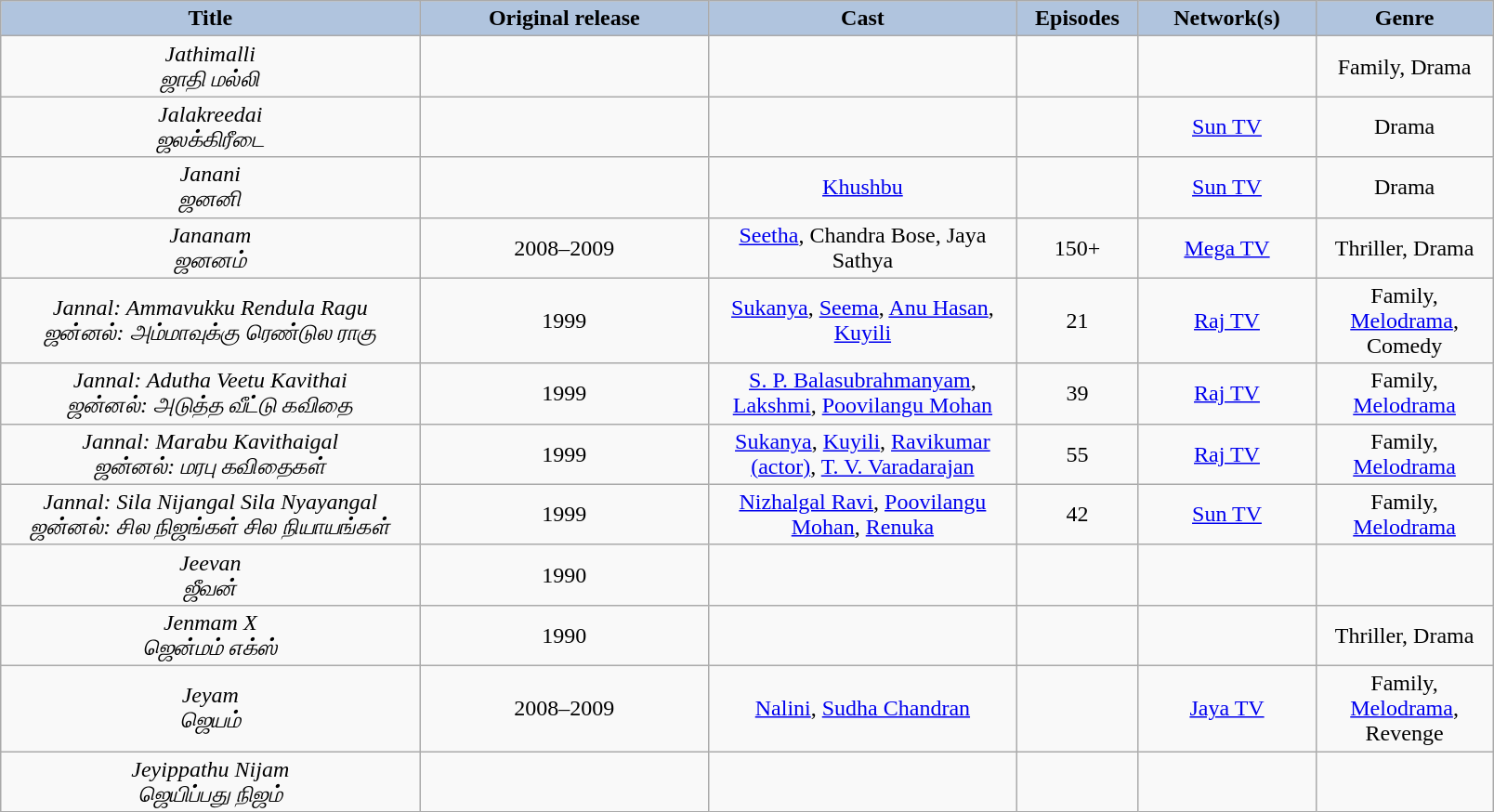<table class="wikitable" style="text-align:center;">
<tr>
<th style="width:220pt; background:LightSteelBlue;">Title</th>
<th style="width:150pt; background:LightSteelBlue;">Original release</th>
<th style="width:160pt; background:LightSteelBlue;">Cast</th>
<th style="width:60pt; background:LightSteelBlue;">Episodes</th>
<th style="width:90pt; background:LightSteelBlue;">Network(s)</th>
<th style="width:90pt; background:LightSteelBlue;">Genre</th>
</tr>
<tr>
<td><em>Jathimalli</em> <br> <em>ஜாதி மல்லி</em></td>
<td></td>
<td></td>
<td></td>
<td></td>
<td>Family, Drama</td>
</tr>
<tr>
<td><em>Jalakreedai</em> <br> <em>ஜலக்கிரீடை</em></td>
<td></td>
<td></td>
<td></td>
<td><a href='#'>Sun TV</a></td>
<td>Drama</td>
</tr>
<tr>
<td><em>Janani</em> <br> <em>ஜனனி</em></td>
<td></td>
<td><a href='#'>Khushbu</a></td>
<td></td>
<td><a href='#'>Sun TV</a></td>
<td>Drama</td>
</tr>
<tr>
<td><em>Jananam</em> <br> <em>ஜனனம்</em></td>
<td>2008–2009</td>
<td><a href='#'>Seetha</a>, Chandra Bose, Jaya Sathya</td>
<td>150+</td>
<td><a href='#'>Mega TV</a></td>
<td>Thriller, Drama</td>
</tr>
<tr>
<td><em>Jannal: Ammavukku Rendula Ragu</em> <br> <em>ஜன்னல்: அம்மாவுக்கு ரெண்டுல ராகு</em></td>
<td>1999</td>
<td><a href='#'>Sukanya</a>, <a href='#'>Seema</a>, <a href='#'>Anu Hasan</a>, <a href='#'>Kuyili</a></td>
<td>21</td>
<td><a href='#'>Raj TV</a></td>
<td>Family, <a href='#'>Melodrama</a>, Comedy</td>
</tr>
<tr>
<td><em>Jannal: Adutha Veetu Kavithai</em> <br> <em>ஜன்னல்: அடுத்த வீட்டு கவிதை</em></td>
<td>1999</td>
<td><a href='#'>S. P. Balasubrahmanyam</a>, <a href='#'>Lakshmi</a>, <a href='#'>Poovilangu Mohan</a></td>
<td>39</td>
<td><a href='#'>Raj TV</a></td>
<td>Family, <a href='#'>Melodrama</a></td>
</tr>
<tr>
<td><em>Jannal: Marabu Kavithaigal</em> <br> <em>ஜன்னல்: மரபு கவிதைகள்</em></td>
<td>1999</td>
<td><a href='#'>Sukanya</a>, <a href='#'>Kuyili</a>, <a href='#'>Ravikumar (actor)</a>, <a href='#'>T. V. Varadarajan</a></td>
<td>55</td>
<td><a href='#'>Raj TV</a></td>
<td>Family, <a href='#'>Melodrama</a></td>
</tr>
<tr>
<td><em>Jannal: Sila Nijangal Sila Nyayangal</em> <br> <em>ஜன்னல்: சில நிஜங்கள் சில நியாயங்கள்</em></td>
<td>1999</td>
<td><a href='#'>Nizhalgal Ravi</a>, <a href='#'>Poovilangu Mohan</a>, <a href='#'>Renuka</a></td>
<td>42</td>
<td><a href='#'>Sun TV</a></td>
<td>Family, <a href='#'>Melodrama</a></td>
</tr>
<tr>
<td><em>Jeevan</em> <br> <em>ஜீவன்</em></td>
<td>1990</td>
<td></td>
<td></td>
<td></td>
<td></td>
</tr>
<tr>
<td><em>Jenmam X</em> <br> <em>ஜென்மம் எக்ஸ்</em></td>
<td>1990</td>
<td></td>
<td></td>
<td></td>
<td>Thriller, Drama</td>
</tr>
<tr>
<td><em>Jeyam</em> <br> <em>ஜெயம்</em></td>
<td>2008–2009</td>
<td><a href='#'>Nalini</a>, <a href='#'>Sudha Chandran</a></td>
<td></td>
<td><a href='#'>Jaya TV</a></td>
<td>Family, <a href='#'>Melodrama</a>, Revenge</td>
</tr>
<tr>
<td><em>Jeyippathu Nijam</em> <br> <em>ஜெயிப்பது நிஜம்</em></td>
<td></td>
<td></td>
<td></td>
<td></td>
<td></td>
</tr>
</table>
